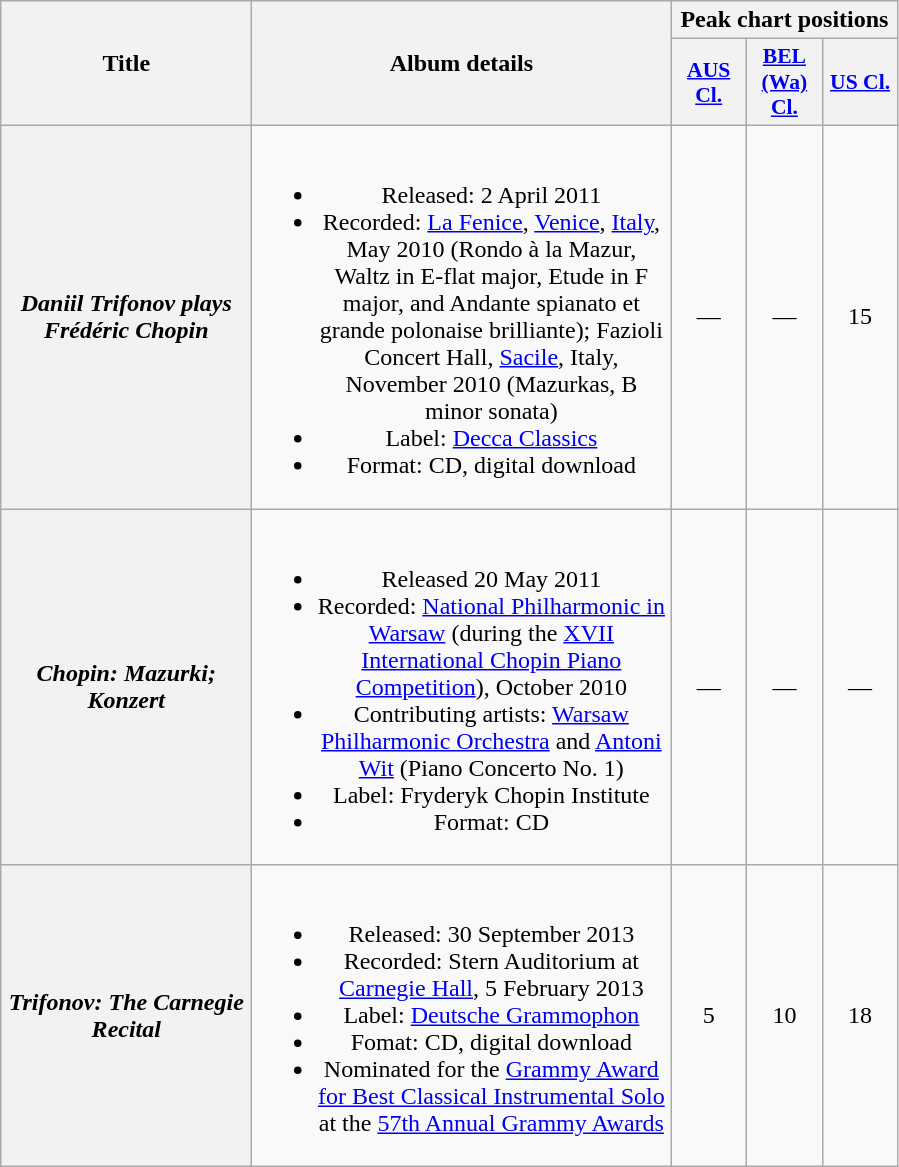<table class="wikitable sortable plainrowheaders" style="text-align:center">
<tr>
<th scope="col" style="width:10em;" rowspan="2">Title</th>
<th scope="col" style="width:17em;" rowspan="2">Album details</th>
<th scope="col" style="width:9em;" colspan="3">Peak chart positions</th>
</tr>
<tr>
<th scope="col" class="unsortable" style="width:3em;font-size:90%;"><a href='#'>AUS Cl.</a><br></th>
<th scope="col" class="unsortable" style="width:3em;font-size:90%;"><a href='#'>BEL (Wa) Cl.</a><br></th>
<th scope="col" class="unsortable" style="width:3em;font-size:90%;"><a href='#'>US Cl.</a><br></th>
</tr>
<tr>
<th scope=row><em>Daniil Trifonov plays Frédéric Chopin</em></th>
<td><br><ul><li>Released: 2 April 2011</li><li>Recorded: <a href='#'>La Fenice</a>, <a href='#'>Venice</a>, <a href='#'>Italy</a>, May 2010 (Rondo à la Mazur, Waltz in E-flat major, Etude in F major, and Andante spianato et grande polonaise brilliante); Fazioli Concert Hall, <a href='#'>Sacile</a>, Italy, November 2010 (Mazurkas, B minor sonata)</li><li>Label: <a href='#'>Decca Classics</a></li><li>Format: CD, digital download</li></ul></td>
<td>—</td>
<td>—</td>
<td>15</td>
</tr>
<tr>
<th scope=row><em>Chopin: Mazurki; Konzert</em></th>
<td><br><ul><li>Released 20 May 2011</li><li>Recorded: <a href='#'>National Philharmonic in Warsaw</a> (during the <a href='#'>XVII International Chopin Piano Competition</a>), October 2010</li><li>Contributing artists: <a href='#'>Warsaw Philharmonic Orchestra</a> and <a href='#'>Antoni Wit</a> (Piano Concerto No. 1)</li><li>Label: Fryderyk Chopin Institute</li><li>Format: CD</li></ul></td>
<td>—</td>
<td>—</td>
<td>—</td>
</tr>
<tr>
<th scope=row><em>Trifonov: The Carnegie Recital</em></th>
<td><br><ul><li>Released: 30 September 2013</li><li>Recorded: Stern Auditorium at <a href='#'>Carnegie Hall</a>, 5 February 2013</li><li>Label: <a href='#'>Deutsche Grammophon</a></li><li>Fomat: CD, digital download</li><li>Nominated for the <a href='#'>Grammy Award for Best Classical Instrumental Solo</a> at the <a href='#'>57th Annual Grammy Awards</a></li></ul></td>
<td>5</td>
<td>10</td>
<td>18</td>
</tr>
</table>
